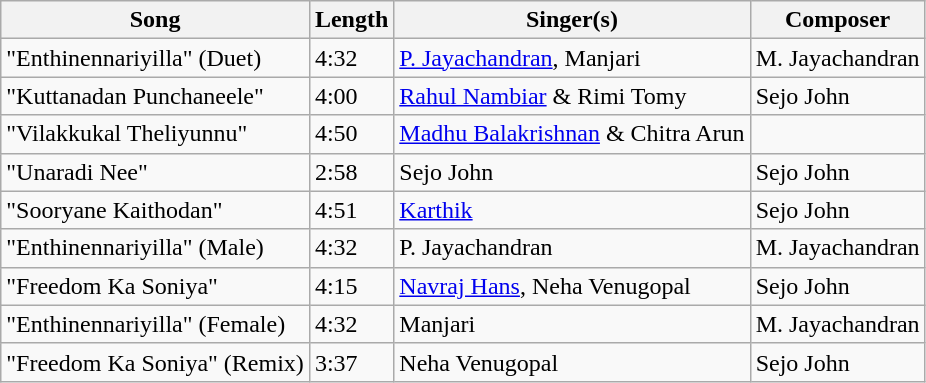<table class="wikitable">
<tr>
<th>Song</th>
<th>Length</th>
<th>Singer(s)</th>
<th>Composer</th>
</tr>
<tr>
<td>"Enthinennariyilla" (Duet)</td>
<td>4:32</td>
<td><a href='#'>P. Jayachandran</a>, Manjari</td>
<td>M. Jayachandran</td>
</tr>
<tr>
<td>"Kuttanadan Punchaneele"</td>
<td>4:00</td>
<td><a href='#'>Rahul Nambiar</a> & Rimi Tomy</td>
<td>Sejo John</td>
</tr>
<tr>
<td>"Vilakkukal Theliyunnu"</td>
<td>4:50</td>
<td><a href='#'>Madhu Balakrishnan</a> & Chitra Arun</td>
<td></td>
</tr>
<tr>
<td>"Unaradi Nee"</td>
<td>2:58</td>
<td>Sejo John</td>
<td>Sejo John</td>
</tr>
<tr>
<td>"Sooryane Kaithodan"</td>
<td>4:51</td>
<td><a href='#'>Karthik</a></td>
<td>Sejo John</td>
</tr>
<tr>
<td>"Enthinennariyilla" (Male)</td>
<td>4:32</td>
<td>P. Jayachandran</td>
<td>M. Jayachandran</td>
</tr>
<tr>
<td>"Freedom Ka Soniya"</td>
<td>4:15</td>
<td><a href='#'>Navraj Hans</a>, Neha Venugopal</td>
<td>Sejo John</td>
</tr>
<tr>
<td>"Enthinennariyilla" (Female)</td>
<td>4:32</td>
<td>Manjari</td>
<td>M. Jayachandran</td>
</tr>
<tr>
<td>"Freedom Ka Soniya" (Remix)</td>
<td>3:37</td>
<td>Neha Venugopal</td>
<td>Sejo John</td>
</tr>
</table>
